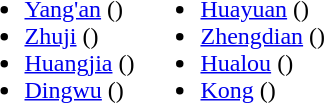<table>
<tr>
<td valign="top"><br><ul><li><a href='#'>Yang'an</a> ()</li><li><a href='#'>Zhuji</a> ()</li><li><a href='#'>Huangjia</a> ()</li><li><a href='#'>Dingwu</a> ()</li></ul></td>
<td valign="top"><br><ul><li><a href='#'>Huayuan</a> ()</li><li><a href='#'>Zhengdian</a> ()</li><li><a href='#'>Hualou</a> ()</li><li><a href='#'>Kong</a> ()</li></ul></td>
</tr>
</table>
